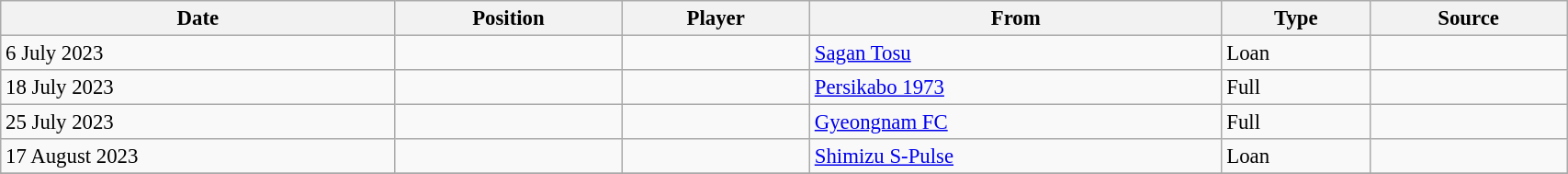<table class="wikitable sortable" style="width:90%; text-align:center; font-size:95%; text-align:left;">
<tr>
<th>Date</th>
<th>Position</th>
<th>Player</th>
<th>From</th>
<th>Type</th>
<th>Source</th>
</tr>
<tr>
<td>6 July 2023</td>
<td></td>
<td></td>
<td> <a href='#'>Sagan Tosu</a></td>
<td>Loan</td>
<td></td>
</tr>
<tr>
<td>18 July 2023</td>
<td></td>
<td></td>
<td> <a href='#'>Persikabo 1973</a></td>
<td>Full</td>
<td></td>
</tr>
<tr>
<td>25 July 2023</td>
<td></td>
<td></td>
<td> <a href='#'>Gyeongnam FC</a></td>
<td>Full</td>
<td></td>
</tr>
<tr>
<td>17 August 2023</td>
<td></td>
<td></td>
<td> <a href='#'>Shimizu S-Pulse</a></td>
<td>Loan</td>
<td></td>
</tr>
<tr>
</tr>
</table>
